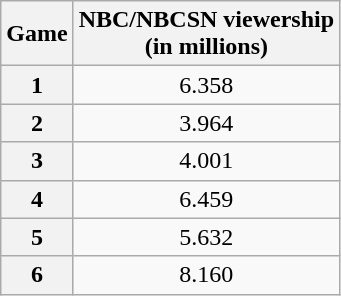<table class="wikitable" style="text-align:center;" border="1">
<tr>
<th>Game</th>
<th>NBC/NBCSN viewership<br>(in millions)</th>
</tr>
<tr>
<th>1</th>
<td>6.358</td>
</tr>
<tr>
<th>2</th>
<td>3.964</td>
</tr>
<tr>
<th>3</th>
<td>4.001</td>
</tr>
<tr>
<th>4</th>
<td>6.459</td>
</tr>
<tr>
<th>5</th>
<td>5.632</td>
</tr>
<tr>
<th>6</th>
<td>8.160</td>
</tr>
</table>
